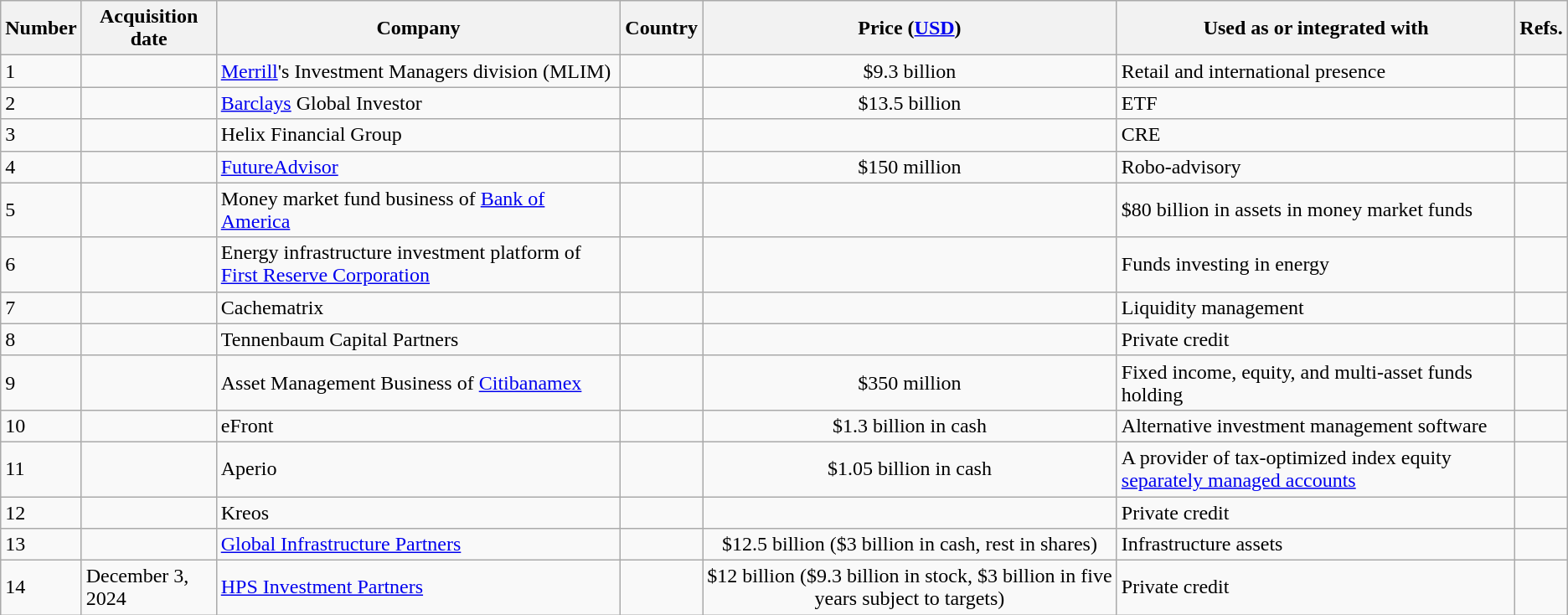<table class="wikitable sortable">
<tr>
<th>Number</th>
<th scope="col" style="width:100px">Acquisition date</th>
<th scope="col">Company</th>
<th scope="col">Country</th>
<th scope="col">Price (<a href='#'>USD</a>)</th>
<th scope="col">Used as or integrated with</th>
<th scope="col" class="unsortable">Refs.</th>
</tr>
<tr>
<td>1</td>
<td></td>
<td><a href='#'>Merrill</a>'s Investment Managers division (MLIM)</td>
<td></td>
<td style="text-align:center;">$9.3 billion</td>
<td>Retail and international presence</td>
<td></td>
</tr>
<tr scope="row">
<td>2</td>
<td></td>
<td><a href='#'>Barclays</a> Global Investor</td>
<td></td>
<td style="text-align:center;">$13.5 billion</td>
<td>ETF</td>
<td></td>
</tr>
<tr scope="row">
<td>3</td>
<td></td>
<td>Helix Financial Group</td>
<td></td>
<td style="text-align:center;"></td>
<td>CRE</td>
<td></td>
</tr>
<tr scope="row">
<td>4</td>
<td></td>
<td><a href='#'>FutureAdvisor</a></td>
<td></td>
<td style="text-align:center;">$150 million</td>
<td>Robo-advisory</td>
<td></td>
</tr>
<tr scope="row">
<td>5</td>
<td></td>
<td>Money market fund business of <a href='#'>Bank of America</a></td>
<td></td>
<td style="text-align:center;"></td>
<td>$80 billion in assets in money market funds</td>
<td></td>
</tr>
<tr scope="row">
<td>6</td>
<td></td>
<td>Energy infrastructure investment platform of <a href='#'>First Reserve Corporation</a></td>
<td></td>
<td style="text-align:center;"></td>
<td>Funds investing in energy</td>
<td></td>
</tr>
<tr scope="row">
<td>7</td>
<td></td>
<td>Cachematrix</td>
<td></td>
<td style="text-align:center;"></td>
<td>Liquidity management</td>
<td></td>
</tr>
<tr scope="row">
<td>8</td>
<td></td>
<td>Tennenbaum Capital Partners</td>
<td></td>
<td style="text-align:center;"></td>
<td>Private credit</td>
<td></td>
</tr>
<tr scope="row">
<td>9</td>
<td></td>
<td>Asset Management Business of <a href='#'>Citibanamex</a></td>
<td></td>
<td style="text-align:center;">$350 million</td>
<td>Fixed income, equity, and multi-asset funds holding</td>
<td></td>
</tr>
<tr scope="row">
<td>10</td>
<td></td>
<td>eFront</td>
<td></td>
<td style="text-align:center;">$1.3 billion in cash</td>
<td>Alternative investment management software</td>
<td></td>
</tr>
<tr scope="row">
<td>11</td>
<td></td>
<td>Aperio</td>
<td></td>
<td style="text-align:center;">$1.05 billion in cash</td>
<td>A provider of tax-optimized index equity <a href='#'>separately managed accounts</a></td>
<td></td>
</tr>
<tr>
<td>12</td>
<td></td>
<td>Kreos</td>
<td></td>
<td style="text-align:center;"></td>
<td>Private credit</td>
<td></td>
</tr>
<tr scope="row">
<td>13</td>
<td></td>
<td><a href='#'>Global Infrastructure Partners</a></td>
<td></td>
<td style="text-align:center;">$12.5 billion ($3 billion in cash, rest in shares)</td>
<td>Infrastructure assets</td>
<td></td>
</tr>
<tr>
<td>14</td>
<td>December 3, 2024</td>
<td><a href='#'>HPS Investment Partners</a></td>
<td></td>
<td style="text-align:center;">$12 billion ($9.3 billion in stock, $3 billion in five years subject to targets)</td>
<td>Private credit</td>
<td></td>
</tr>
</table>
